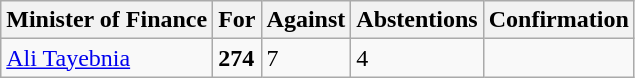<table class="wikitable">
<tr>
<th>Minister of Finance</th>
<th>For</th>
<th>Against</th>
<th>Abstentions</th>
<th>Confirmation</th>
</tr>
<tr>
<td><a href='#'>Ali Tayebnia</a></td>
<td><strong>274</strong></td>
<td>7</td>
<td>4</td>
<td></td>
</tr>
</table>
